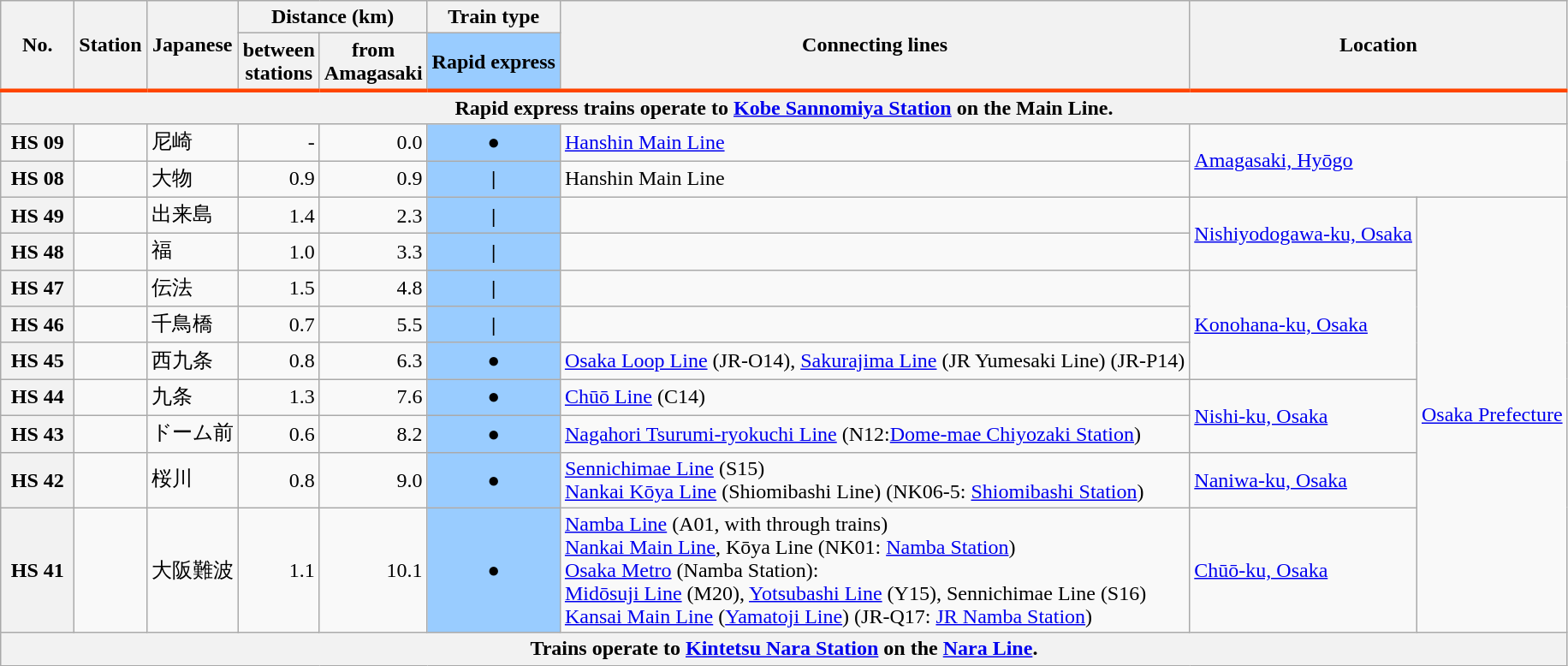<table class="wikitable" rules="all">
<tr>
<th style="border-bottom:solid 3px orangered" width="50px" rowspan=2>No.</th>
<th style="border-bottom:solid 3px orangered" rowspan=2>Station</th>
<th style="border-bottom:solid 3px orangered" rowspan=2>Japanese</th>
<th colspan=2>Distance (km)</th>
<th>Train type</th>
<th style="border-bottom:solid 3px orangered" rowspan=2>Connecting lines</th>
<th style="border-bottom:solid 3px orangered" rowspan=2 colspan="2">Location</th>
</tr>
<tr>
<th style="border-bottom:solid 3px orangered">between<br>stations</th>
<th style="border-bottom:solid 3px orangered">from<br>Amagasaki</th>
<th style="background:#9cf; border-bottom:solid 3px orangered">Rapid express</th>
</tr>
<tr>
<th colspan="9">Rapid express trains operate to <a href='#'>Kobe Sannomiya Station</a> on the Main Line.</th>
</tr>
<tr>
<th>HS 09</th>
<td></td>
<td>尼崎</td>
<td style="text-align: right;">-</td>
<td style="text-align: right;">0.0</td>
<td style="text-align: center; background:#9cf">●</td>
<td> <a href='#'>Hanshin Main Line</a></td>
<td rowspan="2" colspan="2"><a href='#'>Amagasaki, Hyōgo</a></td>
</tr>
<tr>
<th>HS 08</th>
<td></td>
<td>大物</td>
<td style="text-align: right;">0.9</td>
<td style="text-align: right;">0.9</td>
<td style="text-align: center; background:#9cf"><strong>|</strong></td>
<td> Hanshin Main Line</td>
</tr>
<tr>
<th>HS 49</th>
<td></td>
<td>出来島</td>
<td style="text-align: right;">1.4</td>
<td style="text-align: right;">2.3</td>
<td style="text-align: center; background:#9cf"><strong>|</strong></td>
<td></td>
<td rowspan="2"><a href='#'>Nishiyodogawa-ku, Osaka</a></td>
<td rowspan="9"><a href='#'>Osaka Prefecture</a></td>
</tr>
<tr>
<th>HS 48</th>
<td></td>
<td>福</td>
<td style="text-align: right;">1.0</td>
<td style="text-align: right;">3.3</td>
<td style="text-align: center; background:#9cf"><strong>|</strong></td>
<td></td>
</tr>
<tr>
<th>HS 47</th>
<td></td>
<td>伝法</td>
<td style="text-align: right;">1.5</td>
<td style="text-align: right;">4.8</td>
<td style="text-align: center; background:#9cf"><strong>|</strong></td>
<td></td>
<td rowspan="3"><a href='#'>Konohana-ku, Osaka</a></td>
</tr>
<tr>
<th>HS 46</th>
<td></td>
<td>千鳥橋</td>
<td style="text-align: right;">0.7</td>
<td style="text-align: right;">5.5</td>
<td style="text-align: center; background:#9cf"><strong>|</strong></td>
<td></td>
</tr>
<tr>
<th>HS 45</th>
<td></td>
<td>西九条</td>
<td style="text-align: right;">0.8</td>
<td style="text-align: right;">6.3</td>
<td style="text-align: center; background:#9cf">●</td>
<td> <a href='#'>Osaka Loop Line</a> (JR-O14),  <a href='#'>Sakurajima Line</a> (JR Yumesaki Line) (JR-P14)</td>
</tr>
<tr>
<th>HS 44</th>
<td></td>
<td>九条</td>
<td style="text-align: right;">1.3</td>
<td style="text-align: right;">7.6</td>
<td style="text-align: center; background:#9cf">●</td>
<td>  <a href='#'>Chūō Line</a> (C14)</td>
<td rowspan="2"><a href='#'>Nishi-ku, Osaka</a></td>
</tr>
<tr>
<th>HS 43</th>
<td></td>
<td>ドーム前</td>
<td style="text-align: right;">0.6</td>
<td style="text-align: right;">8.2</td>
<td style="text-align: center; background:#9cf">●</td>
<td>  <a href='#'>Nagahori Tsurumi-ryokuchi Line</a> (N12:<a href='#'>Dome-mae Chiyozaki Station</a>)</td>
</tr>
<tr>
<th>HS 42</th>
<td></td>
<td>桜川</td>
<td style="text-align: right;">0.8</td>
<td style="text-align: right;">9.0</td>
<td style="text-align: center; background:#9cf">●</td>
<td>  <a href='#'>Sennichimae Line</a> (S15)<br> <a href='#'>Nankai Kōya Line</a> (Shiomibashi Line) (NK06-5: <a href='#'>Shiomibashi Station</a>)</td>
<td><a href='#'>Naniwa-ku, Osaka</a></td>
</tr>
<tr>
<th>HS 41</th>
<td></td>
<td>大阪難波</td>
<td style="text-align: right;">1.1</td>
<td style="text-align: right;">10.1</td>
<td style="text-align: center; background:#9cf">●</td>
<td> <a href='#'>Namba Line</a> (A01, with through trains)<br> <a href='#'>Nankai Main Line</a>,  Kōya Line (NK01: <a href='#'>Namba Station</a>)<br>  <a href='#'>Osaka Metro</a> (Namba Station): <br>  <a href='#'>Midōsuji Line</a> (M20),  <a href='#'>Yotsubashi Line</a> (Y15),  Sennichimae Line (S16)<br> <a href='#'>Kansai Main Line</a> (<a href='#'>Yamatoji Line</a>) (JR-Q17: <a href='#'>JR Namba Station</a>)</td>
<td><a href='#'>Chūō-ku, Osaka</a></td>
</tr>
<tr>
<th colspan="9">Trains operate to <a href='#'>Kintetsu Nara Station</a> on the <a href='#'>Nara Line</a>.</th>
</tr>
</table>
